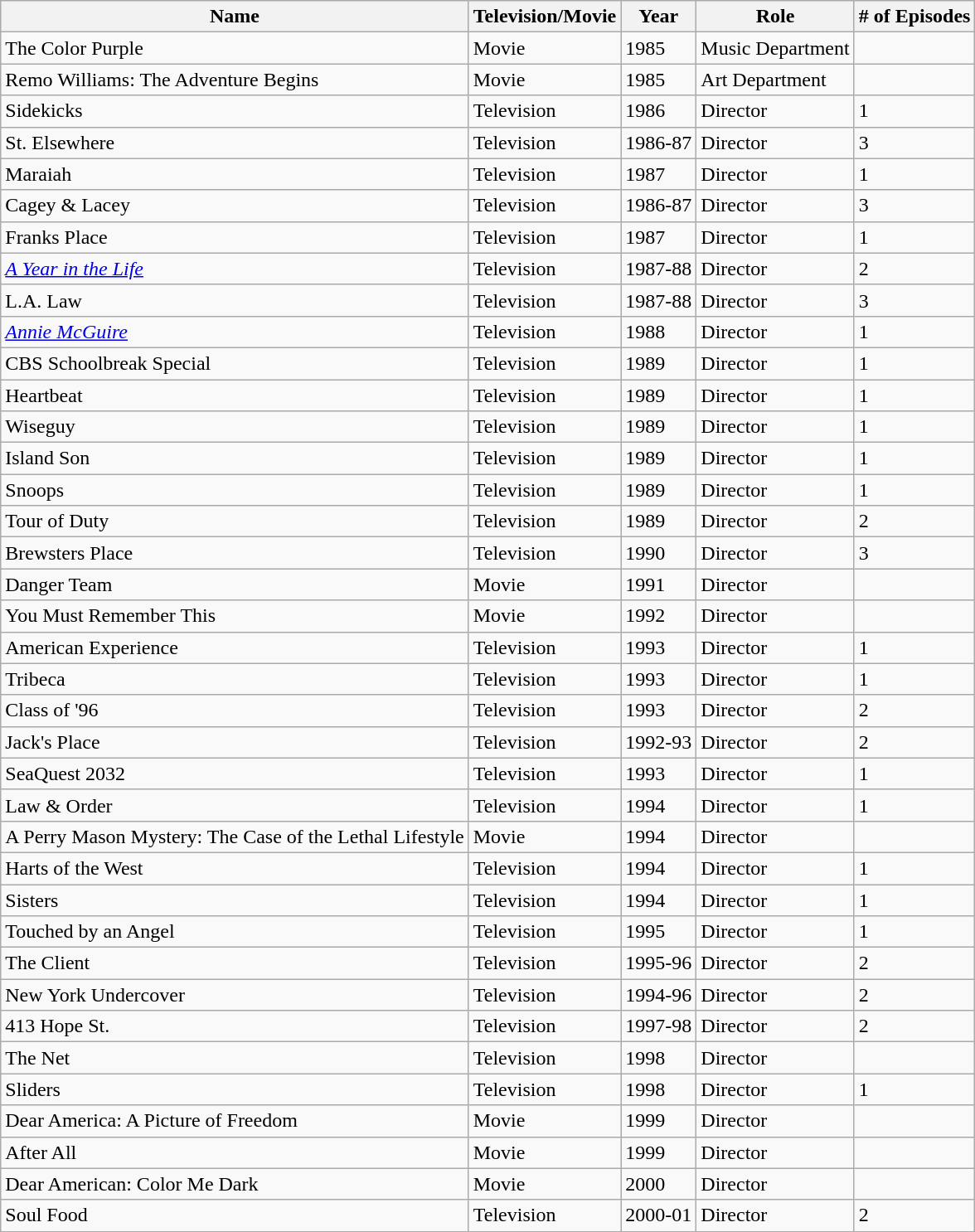<table class="wikitable">
<tr>
<th>Name</th>
<th>Television/Movie</th>
<th>Year</th>
<th>Role</th>
<th># of Episodes</th>
</tr>
<tr>
<td>The Color Purple</td>
<td>Movie</td>
<td>1985</td>
<td>Music Department</td>
<td></td>
</tr>
<tr>
<td>Remo Williams: The Adventure Begins</td>
<td>Movie</td>
<td>1985</td>
<td>Art Department</td>
<td></td>
</tr>
<tr>
<td>Sidekicks</td>
<td>Television</td>
<td>1986</td>
<td>Director</td>
<td>1</td>
</tr>
<tr>
<td>St. Elsewhere</td>
<td>Television</td>
<td>1986-87</td>
<td>Director</td>
<td>3</td>
</tr>
<tr>
<td>Maraiah</td>
<td>Television</td>
<td>1987</td>
<td>Director</td>
<td>1</td>
</tr>
<tr>
<td>Cagey & Lacey</td>
<td>Television</td>
<td>1986-87</td>
<td>Director</td>
<td>3</td>
</tr>
<tr>
<td>Franks Place</td>
<td>Television</td>
<td>1987</td>
<td>Director</td>
<td>1</td>
</tr>
<tr>
<td><em><a href='#'>A Year in the Life</a></em></td>
<td>Television</td>
<td>1987-88</td>
<td>Director</td>
<td>2</td>
</tr>
<tr>
<td>L.A. Law</td>
<td>Television</td>
<td>1987-88</td>
<td>Director</td>
<td>3</td>
</tr>
<tr>
<td><em><a href='#'>Annie McGuire</a></em></td>
<td>Television</td>
<td>1988</td>
<td>Director</td>
<td>1</td>
</tr>
<tr>
<td>CBS Schoolbreak Special</td>
<td>Television</td>
<td>1989</td>
<td>Director</td>
<td>1</td>
</tr>
<tr>
<td>Heartbeat</td>
<td>Television</td>
<td>1989</td>
<td>Director</td>
<td>1</td>
</tr>
<tr>
<td>Wiseguy</td>
<td>Television</td>
<td>1989</td>
<td>Director</td>
<td>1</td>
</tr>
<tr>
<td>Island Son</td>
<td>Television</td>
<td>1989</td>
<td>Director</td>
<td>1</td>
</tr>
<tr>
<td>Snoops</td>
<td>Television</td>
<td>1989</td>
<td>Director</td>
<td>1</td>
</tr>
<tr>
<td>Tour of Duty</td>
<td>Television</td>
<td>1989</td>
<td>Director</td>
<td>2</td>
</tr>
<tr>
<td>Brewsters Place</td>
<td>Television</td>
<td>1990</td>
<td>Director</td>
<td>3</td>
</tr>
<tr>
<td>Danger Team</td>
<td>Movie</td>
<td>1991</td>
<td>Director</td>
<td></td>
</tr>
<tr>
<td>You Must Remember This</td>
<td>Movie</td>
<td>1992</td>
<td>Director</td>
<td></td>
</tr>
<tr>
<td>American Experience</td>
<td>Television</td>
<td>1993</td>
<td>Director</td>
<td>1</td>
</tr>
<tr>
<td>Tribeca</td>
<td>Television</td>
<td>1993</td>
<td>Director</td>
<td>1</td>
</tr>
<tr>
<td>Class of '96</td>
<td>Television</td>
<td>1993</td>
<td>Director</td>
<td>2</td>
</tr>
<tr>
<td>Jack's Place</td>
<td>Television</td>
<td>1992-93</td>
<td>Director</td>
<td>2</td>
</tr>
<tr>
<td>SeaQuest 2032</td>
<td>Television</td>
<td>1993</td>
<td>Director</td>
<td>1</td>
</tr>
<tr>
<td>Law & Order</td>
<td>Television</td>
<td>1994</td>
<td>Director</td>
<td>1</td>
</tr>
<tr>
<td>A Perry Mason Mystery: The Case of the Lethal Lifestyle</td>
<td>Movie</td>
<td>1994</td>
<td>Director</td>
<td></td>
</tr>
<tr>
<td>Harts of the West</td>
<td>Television</td>
<td>1994</td>
<td>Director</td>
<td>1</td>
</tr>
<tr>
<td>Sisters</td>
<td>Television</td>
<td>1994</td>
<td>Director</td>
<td>1</td>
</tr>
<tr>
<td>Touched by an Angel</td>
<td>Television</td>
<td>1995</td>
<td>Director</td>
<td>1</td>
</tr>
<tr>
<td>The Client</td>
<td>Television</td>
<td>1995-96</td>
<td>Director</td>
<td>2</td>
</tr>
<tr>
<td>New York Undercover</td>
<td>Television</td>
<td>1994-96</td>
<td>Director</td>
<td>2</td>
</tr>
<tr>
<td>413 Hope St.</td>
<td>Television</td>
<td>1997-98</td>
<td>Director</td>
<td>2</td>
</tr>
<tr>
<td>The Net</td>
<td>Television</td>
<td>1998</td>
<td>Director</td>
<td></td>
</tr>
<tr>
<td>Sliders</td>
<td>Television</td>
<td>1998</td>
<td>Director</td>
<td>1</td>
</tr>
<tr>
<td>Dear America: A Picture of Freedom</td>
<td>Movie</td>
<td>1999</td>
<td>Director</td>
<td></td>
</tr>
<tr>
<td>After All</td>
<td>Movie</td>
<td>1999</td>
<td>Director</td>
<td></td>
</tr>
<tr>
<td>Dear American: Color Me Dark</td>
<td>Movie</td>
<td>2000</td>
<td>Director</td>
<td></td>
</tr>
<tr>
<td>Soul Food</td>
<td>Television</td>
<td>2000-01</td>
<td>Director</td>
<td>2</td>
</tr>
</table>
